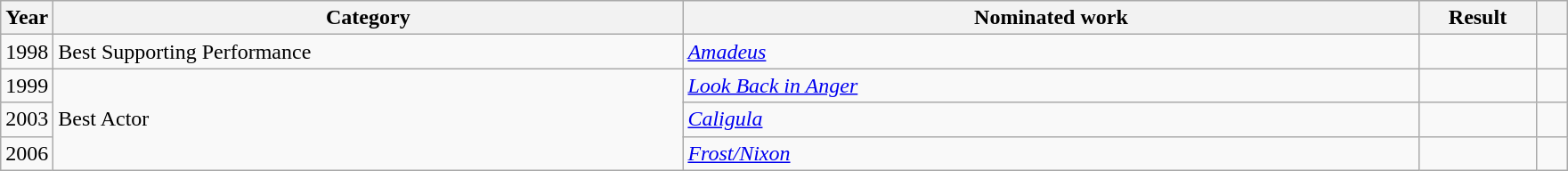<table class="wikitable">
<tr>
<th scope="col" style="width:1em;">Year</th>
<th scope="col" style="width:29em;">Category</th>
<th scope="col" style="width:34em;">Nominated work</th>
<th scope="col" style="width:5em;">Result</th>
<th scope="col" style="width:1em;"></th>
</tr>
<tr>
<td>1998</td>
<td>Best Supporting Performance</td>
<td><em><a href='#'>Amadeus</a></em></td>
<td></td>
<td></td>
</tr>
<tr>
<td>1999</td>
<td rowspan="3">Best Actor</td>
<td><em><a href='#'>Look Back in Anger</a></em></td>
<td></td>
<td></td>
</tr>
<tr>
<td>2003</td>
<td><em><a href='#'>Caligula</a></em></td>
<td></td>
<td></td>
</tr>
<tr>
<td>2006</td>
<td><em><a href='#'>Frost/Nixon</a></em></td>
<td></td>
<td></td>
</tr>
</table>
